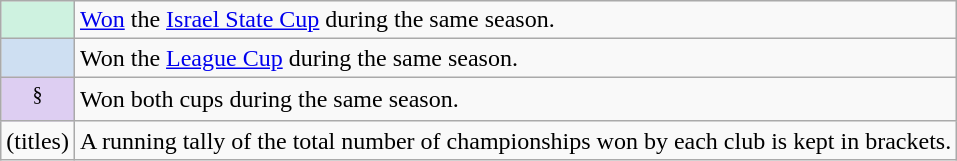<table class="wikitable">
<tr>
<td bgcolor=CEF2E0 align=center><sup></sup></td>
<td><a href='#'>Won</a> the <a href='#'>Israel State Cup</a> during the same season.</td>
</tr>
<tr>
<td bgcolor=CEDFF2 align=center><sup></sup></td>
<td>Won the <a href='#'>League Cup</a> during the same season.</td>
</tr>
<tr>
<td bgcolor=DDCEF2 align=center><sup>§</sup></td>
<td>Won both cups during the same season.</td>
</tr>
<tr>
<td align=center>(titles)</td>
<td>A running tally of the total number of championships won by each club is kept in brackets.</td>
</tr>
</table>
